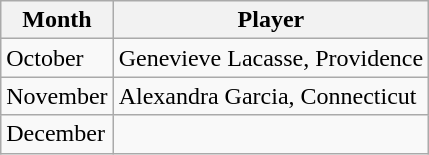<table class="wikitable">
<tr>
<th>Month</th>
<th>Player</th>
</tr>
<tr>
<td>October</td>
<td>Genevieve Lacasse, Providence</td>
</tr>
<tr>
<td>November</td>
<td>Alexandra Garcia, Connecticut</td>
</tr>
<tr>
<td>December</td>
<td></td>
</tr>
</table>
